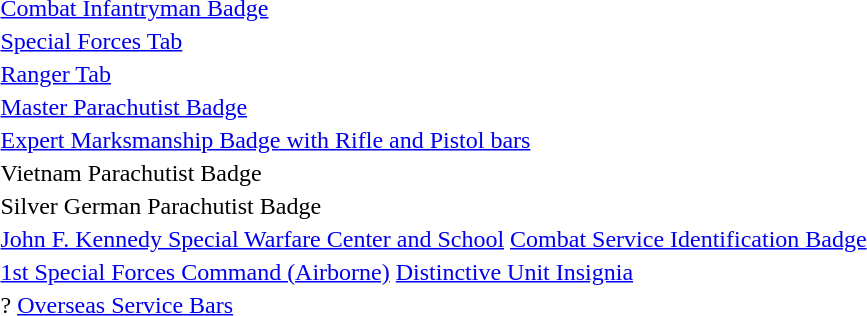<table>
<tr>
<td></td>
<td><a href='#'>Combat Infantryman Badge</a></td>
</tr>
<tr>
<td></td>
<td><a href='#'>Special Forces Tab</a></td>
</tr>
<tr>
<td></td>
<td><a href='#'>Ranger Tab</a></td>
</tr>
<tr>
<td><span></span></td>
<td><a href='#'>Master Parachutist Badge</a></td>
</tr>
<tr>
<td></td>
<td><a href='#'>Expert Marksmanship Badge with Rifle and Pistol bars</a></td>
</tr>
<tr>
<td></td>
<td>Vietnam Parachutist Badge</td>
</tr>
<tr>
<td></td>
<td>Silver German Parachutist Badge</td>
</tr>
<tr>
<td></td>
<td><a href='#'>John F. Kennedy Special Warfare Center and School</a> <a href='#'>Combat Service Identification Badge</a></td>
</tr>
<tr>
<td></td>
<td><a href='#'>1st Special Forces Command (Airborne)</a> <a href='#'>Distinctive Unit Insignia</a></td>
</tr>
<tr>
<td></td>
<td>? <a href='#'>Overseas Service Bars</a></td>
</tr>
</table>
